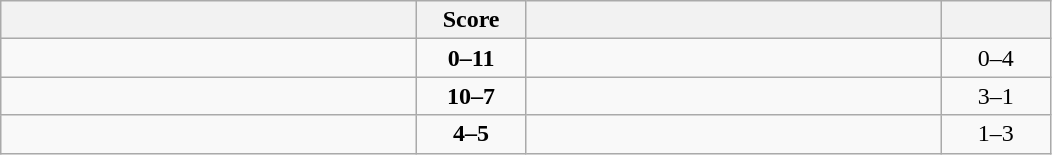<table class="wikitable" style="text-align: center; ">
<tr>
<th align="right" width="270"></th>
<th width="65">Score</th>
<th align="left" width="270"></th>
<th width="65"></th>
</tr>
<tr>
<td align="left"></td>
<td><strong>0–11</strong></td>
<td align="left"><strong></strong></td>
<td>0–4 <strong></strong></td>
</tr>
<tr>
<td align="left"><strong></strong></td>
<td><strong>10–7</strong></td>
<td align="left"></td>
<td>3–1 <strong></strong></td>
</tr>
<tr>
<td align="left"></td>
<td><strong>4–5</strong></td>
<td align="left"><strong></strong></td>
<td>1–3 <strong></strong></td>
</tr>
</table>
